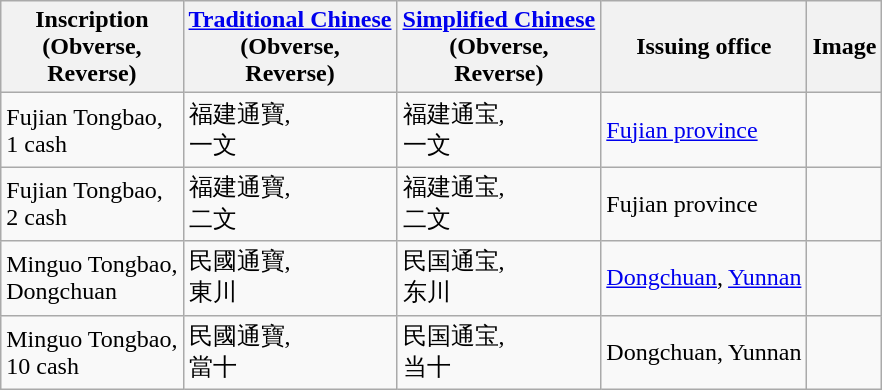<table class="wikitable">
<tr>
<th>Inscription<br>(Obverse, <br>Reverse)</th>
<th><a href='#'>Traditional Chinese</a><br>(Obverse, <br>Reverse)</th>
<th><a href='#'>Simplified Chinese</a><br>(Obverse, <br>Reverse)</th>
<th>Issuing office</th>
<th>Image</th>
</tr>
<tr>
<td>Fujian Tongbao, <br>1 cash</td>
<td>福建通寶,<br>一文</td>
<td>福建通宝,<br>一文</td>
<td><a href='#'>Fujian province</a></td>
<td></td>
</tr>
<tr>
<td>Fujian Tongbao, <br>2 cash</td>
<td>福建通寶,<br>二文</td>
<td>福建通宝,<br>二文</td>
<td>Fujian province</td>
<td></td>
</tr>
<tr>
<td>Minguo Tongbao, <br>Dongchuan</td>
<td>民國通寶,<br>東川</td>
<td>民国通宝,<br>东川</td>
<td><a href='#'>Dongchuan</a>, <a href='#'>Yunnan</a></td>
<td></td>
</tr>
<tr>
<td>Minguo Tongbao, <br>10 cash</td>
<td>民國通寶,<br>當十</td>
<td>民国通宝,<br>当十</td>
<td>Dongchuan, Yunnan</td>
<td></td>
</tr>
</table>
